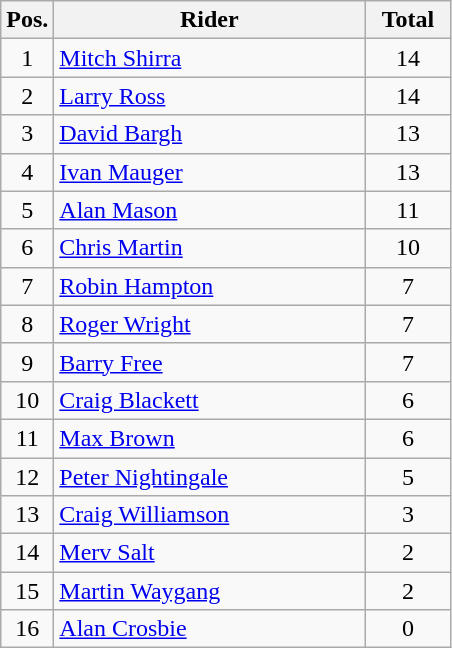<table class=wikitable>
<tr>
<th width=25px>Pos.</th>
<th width=200px>Rider</th>
<th width=50px>Total</th>
</tr>
<tr align=center >
<td>1</td>
<td align=left><a href='#'>Mitch Shirra</a></td>
<td>14</td>
</tr>
<tr align=center >
<td>2</td>
<td align=left><a href='#'>Larry Ross</a></td>
<td>14</td>
</tr>
<tr align=center>
<td>3</td>
<td align=left><a href='#'>David Bargh</a></td>
<td>13</td>
</tr>
<tr align=center>
<td>4</td>
<td align=left><a href='#'>Ivan Mauger</a></td>
<td>13</td>
</tr>
<tr align=center>
<td>5</td>
<td align=left><a href='#'>Alan Mason</a></td>
<td>11</td>
</tr>
<tr align=center>
<td>6</td>
<td align=left><a href='#'>Chris Martin</a></td>
<td>10</td>
</tr>
<tr align=center>
<td>7</td>
<td align=left><a href='#'>Robin Hampton</a></td>
<td>7</td>
</tr>
<tr align=center>
<td>8</td>
<td align=left><a href='#'>Roger Wright</a></td>
<td>7</td>
</tr>
<tr align=center>
<td>9</td>
<td align=left><a href='#'>Barry Free</a></td>
<td>7</td>
</tr>
<tr align=center>
<td>10</td>
<td align=left><a href='#'>Craig Blackett</a></td>
<td>6</td>
</tr>
<tr align=center>
<td>11</td>
<td align=left><a href='#'>Max Brown</a></td>
<td>6</td>
</tr>
<tr align=center>
<td>12</td>
<td align=left><a href='#'>Peter Nightingale</a></td>
<td>5</td>
</tr>
<tr align=center>
<td>13</td>
<td align=left><a href='#'>Craig Williamson</a></td>
<td>3</td>
</tr>
<tr align=center>
<td>14</td>
<td align=left><a href='#'>Merv Salt</a></td>
<td>2</td>
</tr>
<tr align=center>
<td>15</td>
<td align=left><a href='#'>Martin Waygang</a></td>
<td>2</td>
</tr>
<tr align=center>
<td>16</td>
<td align=left><a href='#'>Alan Crosbie</a></td>
<td>0</td>
</tr>
</table>
